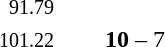<table style="text-align:center">
<tr>
<th width=223></th>
<th width=100></th>
<th width=223></th>
</tr>
<tr>
<td align=right><small>91.79</small> </td>
<td></td>
<td align=left></td>
</tr>
<tr>
<td align=right><small>101.22</small> </td>
<td><strong>10</strong> – 7</td>
<td align=left></td>
</tr>
</table>
